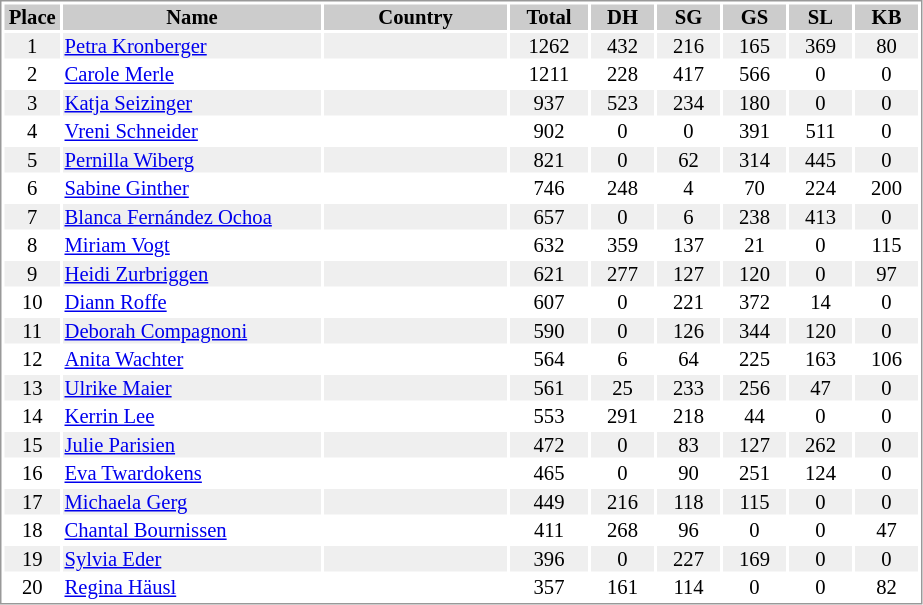<table border="0" style="border: 1px solid #999; background-color:#FFFFFF; text-align:center; font-size:86%; line-height:15px;">
<tr align="center" bgcolor="#CCCCCC">
<th width=35>Place</th>
<th width=170>Name</th>
<th width=120>Country</th>
<th width=50>Total</th>
<th width=40>DH</th>
<th width=40>SG</th>
<th width=40>GS</th>
<th width=40>SL</th>
<th width=40>KB</th>
</tr>
<tr bgcolor="#EFEFEF">
<td>1</td>
<td align="left"><a href='#'>Petra Kronberger</a></td>
<td align="left"></td>
<td>1262</td>
<td>432</td>
<td>216</td>
<td>165</td>
<td>369</td>
<td>80</td>
</tr>
<tr>
<td>2</td>
<td align="left"><a href='#'>Carole Merle</a></td>
<td align="left"></td>
<td>1211</td>
<td>228</td>
<td>417</td>
<td>566</td>
<td>0</td>
<td>0</td>
</tr>
<tr bgcolor="#EFEFEF">
<td>3</td>
<td align="left"><a href='#'>Katja Seizinger</a></td>
<td align="left"></td>
<td>937</td>
<td>523</td>
<td>234</td>
<td>180</td>
<td>0</td>
<td>0</td>
</tr>
<tr>
<td>4</td>
<td align="left"><a href='#'>Vreni Schneider</a></td>
<td align="left"></td>
<td>902</td>
<td>0</td>
<td>0</td>
<td>391</td>
<td>511</td>
<td>0</td>
</tr>
<tr bgcolor="#EFEFEF">
<td>5</td>
<td align="left"><a href='#'>Pernilla Wiberg</a></td>
<td align="left"></td>
<td>821</td>
<td>0</td>
<td>62</td>
<td>314</td>
<td>445</td>
<td>0</td>
</tr>
<tr>
<td>6</td>
<td align="left"><a href='#'>Sabine Ginther</a></td>
<td align="left"></td>
<td>746</td>
<td>248</td>
<td>4</td>
<td>70</td>
<td>224</td>
<td>200</td>
</tr>
<tr bgcolor="#EFEFEF">
<td>7</td>
<td align="left"><a href='#'>Blanca Fernández Ochoa</a></td>
<td align="left"></td>
<td>657</td>
<td>0</td>
<td>6</td>
<td>238</td>
<td>413</td>
<td>0</td>
</tr>
<tr>
<td>8</td>
<td align="left"><a href='#'>Miriam Vogt</a></td>
<td align="left"></td>
<td>632</td>
<td>359</td>
<td>137</td>
<td>21</td>
<td>0</td>
<td>115</td>
</tr>
<tr bgcolor="#EFEFEF">
<td>9</td>
<td align="left"><a href='#'>Heidi Zurbriggen</a></td>
<td align="left"></td>
<td>621</td>
<td>277</td>
<td>127</td>
<td>120</td>
<td>0</td>
<td>97</td>
</tr>
<tr>
<td>10</td>
<td align="left"><a href='#'>Diann Roffe</a></td>
<td align="left"></td>
<td>607</td>
<td>0</td>
<td>221</td>
<td>372</td>
<td>14</td>
<td>0</td>
</tr>
<tr bgcolor="#EFEFEF">
<td>11</td>
<td align="left"><a href='#'>Deborah Compagnoni</a></td>
<td align="left"></td>
<td>590</td>
<td>0</td>
<td>126</td>
<td>344</td>
<td>120</td>
<td>0</td>
</tr>
<tr>
<td>12</td>
<td align="left"><a href='#'>Anita Wachter</a></td>
<td align="left"></td>
<td>564</td>
<td>6</td>
<td>64</td>
<td>225</td>
<td>163</td>
<td>106</td>
</tr>
<tr bgcolor="#EFEFEF">
<td>13</td>
<td align="left"><a href='#'>Ulrike Maier</a></td>
<td align="left"></td>
<td>561</td>
<td>25</td>
<td>233</td>
<td>256</td>
<td>47</td>
<td>0</td>
</tr>
<tr>
<td>14</td>
<td align="left"><a href='#'>Kerrin Lee</a></td>
<td align="left"></td>
<td>553</td>
<td>291</td>
<td>218</td>
<td>44</td>
<td>0</td>
<td>0</td>
</tr>
<tr bgcolor="#EFEFEF">
<td>15</td>
<td align="left"><a href='#'>Julie Parisien</a></td>
<td align="left"></td>
<td>472</td>
<td>0</td>
<td>83</td>
<td>127</td>
<td>262</td>
<td>0</td>
</tr>
<tr>
<td>16</td>
<td align="left"><a href='#'>Eva Twardokens</a></td>
<td align="left"></td>
<td>465</td>
<td>0</td>
<td>90</td>
<td>251</td>
<td>124</td>
<td>0</td>
</tr>
<tr bgcolor="#EFEFEF">
<td>17</td>
<td align="left"><a href='#'>Michaela Gerg</a></td>
<td align="left"></td>
<td>449</td>
<td>216</td>
<td>118</td>
<td>115</td>
<td>0</td>
<td>0</td>
</tr>
<tr>
<td>18</td>
<td align="left"><a href='#'>Chantal Bournissen</a></td>
<td align="left"></td>
<td>411</td>
<td>268</td>
<td>96</td>
<td>0</td>
<td>0</td>
<td>47</td>
</tr>
<tr bgcolor="#EFEFEF">
<td>19</td>
<td align="left"><a href='#'>Sylvia Eder</a></td>
<td align="left"></td>
<td>396</td>
<td>0</td>
<td>227</td>
<td>169</td>
<td>0</td>
<td>0</td>
</tr>
<tr>
<td>20</td>
<td align="left"><a href='#'>Regina Häusl</a></td>
<td align="left"></td>
<td>357</td>
<td>161</td>
<td>114</td>
<td>0</td>
<td>0</td>
<td>82</td>
</tr>
</table>
